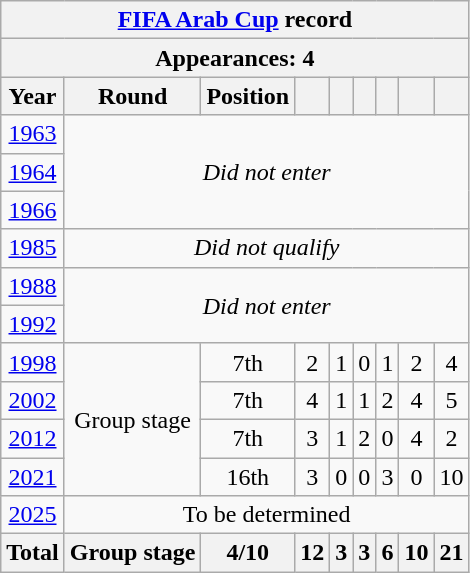<table class="wikitable" style="text-align: center;">
<tr>
<th colspan=9><a href='#'>FIFA Arab Cup</a> record</th>
</tr>
<tr>
<th colspan=9>Appearances: 4</th>
</tr>
<tr>
<th>Year</th>
<th>Round</th>
<th>Position</th>
<th></th>
<th></th>
<th></th>
<th></th>
<th></th>
<th></th>
</tr>
<tr>
<td> <a href='#'>1963</a></td>
<td colspan=8 rowspan=3><em>Did not enter</em></td>
</tr>
<tr>
<td> <a href='#'>1964</a></td>
</tr>
<tr>
<td> <a href='#'>1966</a></td>
</tr>
<tr>
<td> <a href='#'>1985</a></td>
<td colspan=8><em>Did not qualify</em></td>
</tr>
<tr>
<td> <a href='#'>1988</a></td>
<td colspan=8 rowspan=2><em>Did not enter</em></td>
</tr>
<tr>
<td> <a href='#'>1992</a></td>
</tr>
<tr>
<td> <a href='#'>1998</a></td>
<td rowspan=4>Group stage</td>
<td>7th</td>
<td>2</td>
<td>1</td>
<td>0</td>
<td>1</td>
<td>2</td>
<td>4</td>
</tr>
<tr>
<td> <a href='#'>2002</a></td>
<td>7th</td>
<td>4</td>
<td>1</td>
<td>1</td>
<td>2</td>
<td>4</td>
<td>5</td>
</tr>
<tr>
<td> <a href='#'>2012</a></td>
<td>7th</td>
<td>3</td>
<td>1</td>
<td>2</td>
<td>0</td>
<td>4</td>
<td>2</td>
</tr>
<tr>
<td> <a href='#'>2021</a></td>
<td>16th</td>
<td>3</td>
<td>0</td>
<td>0</td>
<td>3</td>
<td>0</td>
<td>10</td>
</tr>
<tr>
<td> <a href='#'>2025</a></td>
<td colspan="8" rowspan="1">To be determined</td>
</tr>
<tr>
<th>Total</th>
<th>Group stage</th>
<th>4/10</th>
<th>12</th>
<th>3</th>
<th>3</th>
<th>6</th>
<th>10</th>
<th>21</th>
</tr>
</table>
